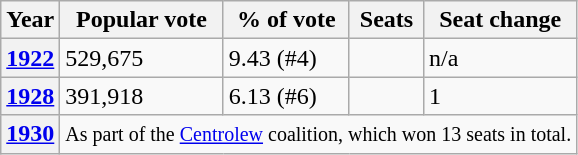<table class="wikitable">
<tr>
<th>Year</th>
<th>Popular vote</th>
<th>% of vote</th>
<th>Seats</th>
<th>Seat change</th>
</tr>
<tr>
<th><a href='#'>1922</a></th>
<td>529,675</td>
<td>9.43 (#4)</td>
<td></td>
<td>n/a</td>
</tr>
<tr>
<th><a href='#'>1928</a></th>
<td>391,918</td>
<td>6.13 (#6)</td>
<td></td>
<td> 1</td>
</tr>
<tr>
<th><a href='#'>1930</a></th>
<td colspan="4"><small>As part of the <a href='#'>Centrolew</a> coalition, which won 13 seats in total.</small></td>
</tr>
</table>
